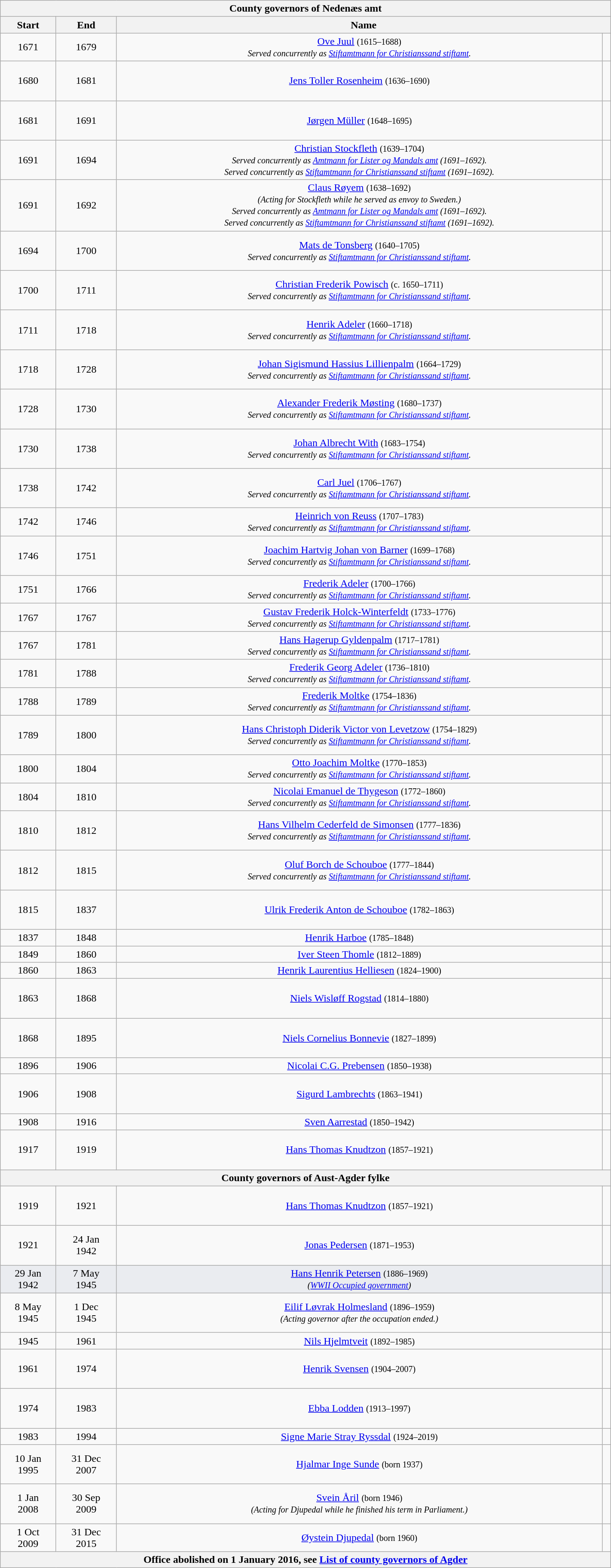<table class="wikitable" style="text-align:center" width="75%">
<tr>
<th colspan=4>County governors of Nedenæs amt</th>
</tr>
<tr>
<th>Start</th>
<th>End</th>
<th colspan="2">Name</th>
</tr>
<tr>
<td>1671</td>
<td>1679</td>
<td><a href='#'>Ove Juul</a> <small>(1615–1688)<br><em>Served concurrently as <a href='#'>Stiftamtmann for Christianssand stiftamt</a>.</em></small></td>
<td></td>
</tr>
<tr>
<td>1680</td>
<td>1681</td>
<td><a href='#'>Jens Toller Rosenheim</a> <small>(1636–1690)</small></td>
<td><br><br><br></td>
</tr>
<tr>
<td>1681</td>
<td>1691</td>
<td><a href='#'>Jørgen Müller</a> <small>(1648–1695)</small></td>
<td><br><br><br></td>
</tr>
<tr>
<td>1691</td>
<td>1694</td>
<td><a href='#'>Christian Stockfleth</a> <small>(1639–1704)<br><em>Served concurrently as <a href='#'>Amtmann for Lister og Mandals amt</a> (1691–1692).</em><br><em>Served concurrently as <a href='#'>Stiftamtmann for Christianssand stiftamt</a> (1691–1692).</em></small></td>
<td></td>
</tr>
<tr>
<td>1691</td>
<td>1692</td>
<td><a href='#'>Claus Røyem</a> <small>(1638–1692)<br><em>(Acting for Stockfleth while he served as envoy to Sweden.)</em><br><em>Served concurrently as <a href='#'>Amtmann for Lister og Mandals amt</a> (1691–1692).</em><br><em>Served concurrently as <a href='#'>Stiftamtmann for Christianssand stiftamt</a> (1691–1692).</em></small></td>
<td></td>
</tr>
<tr>
<td>1694</td>
<td>1700</td>
<td><a href='#'>Mats de Tonsberg</a> <small>(1640–1705)<br><em>Served concurrently as <a href='#'>Stiftamtmann for Christianssand stiftamt</a>.</em></small></td>
<td><br><br><br></td>
</tr>
<tr>
<td>1700</td>
<td>1711</td>
<td><a href='#'>Christian Frederik Powisch</a> <small>(c. 1650–1711)<br><em>Served concurrently as <a href='#'>Stiftamtmann for Christianssand stiftamt</a>.</em></small></td>
<td><br><br><br></td>
</tr>
<tr>
<td>1711</td>
<td>1718</td>
<td><a href='#'>Henrik Adeler</a> <small>(1660–1718)<br><em>Served concurrently as <a href='#'>Stiftamtmann for Christianssand stiftamt</a>.</em></small></td>
<td><br><br><br></td>
</tr>
<tr>
<td>1718</td>
<td>1728</td>
<td><a href='#'>Johan Sigismund Hassius Lillienpalm</a> <small>(1664–1729)<br><em>Served concurrently as <a href='#'>Stiftamtmann for Christianssand stiftamt</a>.</em></small></td>
<td><br><br><br></td>
</tr>
<tr>
<td>1728</td>
<td>1730</td>
<td><a href='#'>Alexander Frederik Møsting</a> <small>(1680–1737)<br><em>Served concurrently as <a href='#'>Stiftamtmann for Christianssand stiftamt</a>.</em></small></td>
<td><br><br><br></td>
</tr>
<tr>
<td>1730</td>
<td>1738</td>
<td><a href='#'>Johan Albrecht With</a> <small>(1683–1754)<br><em>Served concurrently as <a href='#'>Stiftamtmann for Christianssand stiftamt</a>.</em></small></td>
<td><br><br><br></td>
</tr>
<tr>
<td>1738</td>
<td>1742</td>
<td><a href='#'>Carl Juel</a> <small>(1706–1767)<br><em>Served concurrently as <a href='#'>Stiftamtmann for Christianssand stiftamt</a>.</em></small></td>
<td><br><br><br></td>
</tr>
<tr>
<td>1742</td>
<td>1746</td>
<td><a href='#'>Heinrich von Reuss</a> <small>(1707–1783)<br><em>Served concurrently as <a href='#'>Stiftamtmann for Christianssand stiftamt</a>.</em></small></td>
<td></td>
</tr>
<tr>
<td>1746</td>
<td>1751</td>
<td><a href='#'>Joachim Hartvig Johan von Barner</a> <small>(1699–1768)<br><em>Served concurrently as <a href='#'>Stiftamtmann for Christianssand stiftamt</a>.</em></small></td>
<td><br><br><br></td>
</tr>
<tr>
<td>1751</td>
<td>1766</td>
<td><a href='#'>Frederik Adeler</a> <small>(1700–1766)<br><em>Served concurrently as <a href='#'>Stiftamtmann for Christianssand stiftamt</a>.</em></small></td>
<td></td>
</tr>
<tr>
<td>1767</td>
<td>1767</td>
<td><a href='#'>Gustav Frederik Holck-Winterfeldt</a> <small>(1733–1776)<br><em>Served concurrently as <a href='#'>Stiftamtmann for Christianssand stiftamt</a>.</em></small></td>
<td></td>
</tr>
<tr>
<td>1767</td>
<td>1781</td>
<td><a href='#'>Hans Hagerup Gyldenpalm</a> <small>(1717–1781)<br><em>Served concurrently as <a href='#'>Stiftamtmann for Christianssand stiftamt</a>.</em></small></td>
<td></td>
</tr>
<tr>
<td>1781</td>
<td>1788</td>
<td><a href='#'>Frederik Georg Adeler</a> <small>(1736–1810)<br><em>Served concurrently as <a href='#'>Stiftamtmann for Christianssand stiftamt</a>.</em></small></td>
<td></td>
</tr>
<tr>
<td>1788</td>
<td>1789</td>
<td><a href='#'>Frederik Moltke</a> <small>(1754–1836)<br><em>Served concurrently as <a href='#'>Stiftamtmann for Christianssand stiftamt</a>.</em></small></td>
<td></td>
</tr>
<tr>
<td>1789</td>
<td>1800</td>
<td><a href='#'>Hans Christoph Diderik Victor von Levetzow</a> <small>(1754–1829)<br><em>Served concurrently as <a href='#'>Stiftamtmann for Christianssand stiftamt</a>.</em></small></td>
<td><br><br><br></td>
</tr>
<tr>
<td>1800</td>
<td>1804</td>
<td><a href='#'>Otto Joachim Moltke</a> <small>(1770–1853)<br><em>Served concurrently as <a href='#'>Stiftamtmann for Christianssand stiftamt</a>.</em></small></td>
<td></td>
</tr>
<tr>
<td>1804</td>
<td>1810</td>
<td><a href='#'>Nicolai Emanuel de Thygeson</a> <small>(1772–1860)<br><em>Served concurrently as <a href='#'>Stiftamtmann for Christianssand stiftamt</a>.</em></small></td>
<td></td>
</tr>
<tr>
<td>1810</td>
<td>1812</td>
<td><a href='#'>Hans Vilhelm Cederfeld de Simonsen</a> <small>(1777–1836)<br><em>Served concurrently as <a href='#'>Stiftamtmann for Christianssand stiftamt</a>.</em></small></td>
<td><br><br><br></td>
</tr>
<tr>
<td>1812</td>
<td>1815</td>
<td><a href='#'>Oluf Borch de Schouboe</a> <small>(1777–1844)<br><em>Served concurrently as <a href='#'>Stiftamtmann for Christianssand stiftamt</a>.</em></small></td>
<td><br><br><br></td>
</tr>
<tr>
<td>1815</td>
<td>1837</td>
<td><a href='#'>Ulrik Frederik Anton de Schouboe</a> <small>(1782–1863)</small></td>
<td><br><br><br></td>
</tr>
<tr>
<td>1837</td>
<td>1848</td>
<td><a href='#'>Henrik Harboe</a> <small>(1785–1848)</small></td>
<td></td>
</tr>
<tr>
<td>1849</td>
<td>1860</td>
<td><a href='#'>Iver Steen Thomle</a> <small>(1812–1889)</small></td>
<td></td>
</tr>
<tr>
<td>1860</td>
<td>1863</td>
<td><a href='#'>Henrik Laurentius Helliesen</a> <small>(1824–1900)</small></td>
<td></td>
</tr>
<tr>
<td>1863</td>
<td>1868</td>
<td><a href='#'>Niels Wisløff Rogstad</a> <small>(1814–1880)</small></td>
<td><br><br><br></td>
</tr>
<tr>
<td>1868</td>
<td>1895</td>
<td><a href='#'>Niels Cornelius Bonnevie</a> <small>(1827–1899)</small></td>
<td><br><br><br></td>
</tr>
<tr>
<td>1896</td>
<td>1906</td>
<td><a href='#'>Nicolai C.G. Prebensen</a> <small>(1850–1938)</small></td>
<td></td>
</tr>
<tr>
<td>1906</td>
<td>1908</td>
<td><a href='#'>Sigurd Lambrechts</a> <small>(1863–1941)</small></td>
<td><br><br><br></td>
</tr>
<tr>
<td>1908</td>
<td>1916</td>
<td><a href='#'>Sven Aarrestad</a> <small>(1850–1942)</small></td>
<td></td>
</tr>
<tr>
<td>1917</td>
<td>1919</td>
<td><a href='#'>Hans Thomas Knudtzon</a> <small>(1857–1921)</small></td>
<td><br><br><br></td>
</tr>
<tr>
<th colspan=4>County governors of Aust-Agder fylke</th>
</tr>
<tr>
<td>1919</td>
<td>1921</td>
<td><a href='#'>Hans Thomas Knudtzon</a> <small>(1857–1921)</small></td>
<td><br><br><br></td>
</tr>
<tr>
<td>1921</td>
<td>24 Jan<br>1942</td>
<td><a href='#'>Jonas Pedersen</a> <small>(1871–1953)</small></td>
<td><br><br><br></td>
</tr>
<tr bgcolor="#EAECF0">
<td>29 Jan<br>1942</td>
<td>7 May<br>1945</td>
<td><a href='#'>Hans Henrik Petersen</a> <small>(1886–1969)<br><em>(<a href='#'>WWII Occupied government</a>)</em></small></td>
<td></td>
</tr>
<tr>
<td>8 May<br>1945</td>
<td>1 Dec<br>1945</td>
<td><a href='#'>Eilif Løvrak Holmesland</a> <small>(1896–1959)<br><em>(Acting governor after the occupation ended.)</em></small></td>
<td><br><br><br></td>
</tr>
<tr>
<td>1945</td>
<td>1961</td>
<td><a href='#'>Nils Hjelmtveit</a> <small>(1892–1985)</small></td>
<td></td>
</tr>
<tr>
<td>1961</td>
<td>1974</td>
<td><a href='#'>Henrik Svensen</a> <small>(1904–2007)</small></td>
<td><br><br><br></td>
</tr>
<tr>
<td>1974</td>
<td>1983</td>
<td><a href='#'>Ebba Lodden</a> <small>(1913–1997)</small></td>
<td><br><br><br></td>
</tr>
<tr>
<td>1983</td>
<td>1994</td>
<td><a href='#'>Signe Marie Stray Ryssdal</a> <small>(1924–2019)</small></td>
<td></td>
</tr>
<tr>
<td>10 Jan<br>1995</td>
<td>31 Dec<br>2007</td>
<td><a href='#'>Hjalmar Inge Sunde</a> <small>(born 1937)</small></td>
<td><br><br><br></td>
</tr>
<tr>
<td>1 Jan<br>2008</td>
<td>30 Sep<br>2009</td>
<td><a href='#'>Svein Åril</a> <small>(born 1946)<br><em>(Acting for Djupedal while he finished his term in Parliament.)</em></small></td>
<td><br><br><br></td>
</tr>
<tr>
<td>1 Oct<br>2009</td>
<td>31 Dec<br>2015</td>
<td><a href='#'>Øystein Djupedal</a> <small>(born 1960)</small></td>
<td></td>
</tr>
<tr>
<th colspan="4">Office abolished on 1 January 2016, see <a href='#'>List of county governors of Agder</a></th>
</tr>
</table>
